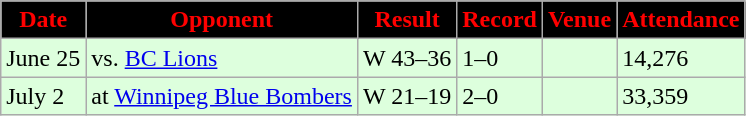<table class="wikitable sortable">
<tr>
<th style="background:black;color:#FF0000;">Date</th>
<th style="background:black;color:#FF0000;">Opponent</th>
<th style="background:black;color:#FF0000;">Result</th>
<th style="background:black;color:#FF0000;">Record</th>
<th style="background:black;color:#FF0000;">Venue</th>
<th style="background:black;color:#FF0000;">Attendance</th>
</tr>
<tr style="background:#ddffdd">
<td>June 25</td>
<td>vs. <a href='#'>BC Lions</a></td>
<td>W 43–36</td>
<td>1–0</td>
<td></td>
<td>14,276</td>
</tr>
<tr style="background:#ddffdd">
<td>July 2</td>
<td>at <a href='#'>Winnipeg Blue Bombers</a></td>
<td>W 21–19</td>
<td>2–0</td>
<td></td>
<td>33,359</td>
</tr>
</table>
